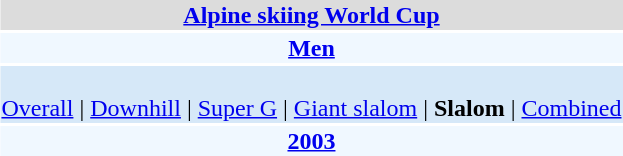<table align="right" class="toccolours" style="margin: 0 0 1em 1em;">
<tr>
<td colspan="2" align=center bgcolor=Gainsboro><strong><a href='#'>Alpine skiing World Cup</a></strong></td>
</tr>
<tr>
<td colspan="2" align=center bgcolor=AliceBlue><strong><a href='#'>Men</a></strong></td>
</tr>
<tr>
<td colspan="2" align=center bgcolor=D6E8F8><br><a href='#'>Overall</a> | 
<a href='#'>Downhill</a> | 
<a href='#'>Super G</a> | 
<a href='#'>Giant slalom</a> | 
<strong>Slalom</strong> | 
<a href='#'>Combined</a></td>
</tr>
<tr>
<td colspan="2" align=center bgcolor=AliceBlue><strong><a href='#'>2003</a></strong></td>
</tr>
</table>
